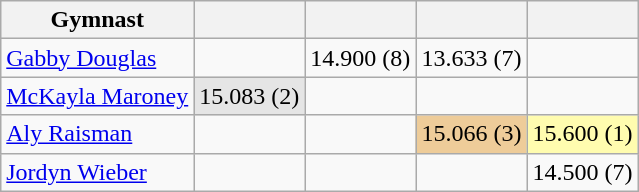<table class="wikitable sortable" style="text-align:center; font-size:100%">
<tr>
<th scope="col">Gymnast</th>
<th scope="col"></th>
<th scope="col"></th>
<th scope="col"></th>
<th scope="col"></th>
</tr>
<tr>
<td align=left><a href='#'>Gabby Douglas</a></td>
<td></td>
<td>14.900 (8)</td>
<td>13.633 (7)</td>
<td></td>
</tr>
<tr>
<td align=left><a href='#'>McKayla Maroney</a></td>
<td style="background:#e5e5e5;">15.083 (2)</td>
<td></td>
<td></td>
<td></td>
</tr>
<tr>
<td align=left><a href='#'>Aly Raisman</a></td>
<td></td>
<td></td>
<td style="background:#ec9;">15.066 (3)</td>
<td style="background:#fffcaf;">15.600 (1)</td>
</tr>
<tr>
<td align=left><a href='#'>Jordyn Wieber</a></td>
<td></td>
<td></td>
<td></td>
<td>14.500 (7)</td>
</tr>
</table>
